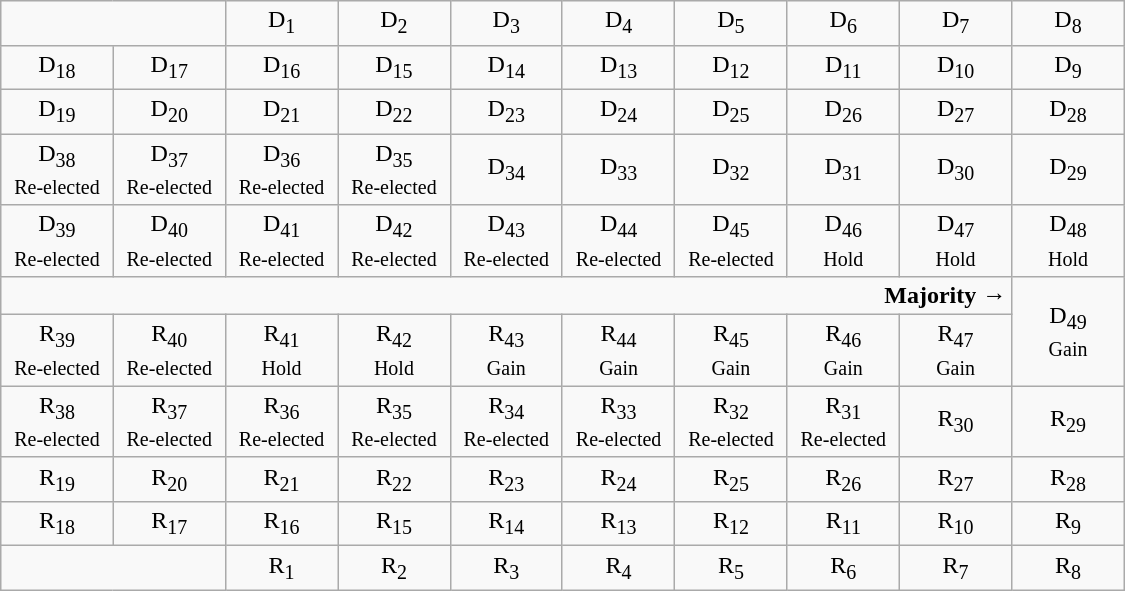<table class="wikitable" style="text-align:center" width=750px>
<tr>
<td colspan=2> </td>
<td>D<sub>1</sub></td>
<td>D<sub>2</sub></td>
<td>D<sub>3</sub></td>
<td>D<sub>4</sub></td>
<td>D<sub>5</sub></td>
<td>D<sub>6</sub></td>
<td>D<sub>7</sub></td>
<td>D<sub>8</sub></td>
</tr>
<tr>
<td width=10%  >D<sub>18</sub></td>
<td width=10%  >D<sub>17</sub></td>
<td width=10%  >D<sub>16</sub></td>
<td width=10%  >D<sub>15</sub></td>
<td width=10%  >D<sub>14</sub></td>
<td width=10%  >D<sub>13</sub></td>
<td width=10%  >D<sub>12</sub></td>
<td width=10%  >D<sub>11</sub></td>
<td width=10%  >D<sub>10</sub></td>
<td width=10%  >D<sub>9</sub></td>
</tr>
<tr>
<td>D<sub>19</sub></td>
<td>D<sub>20</sub></td>
<td>D<sub>21</sub></td>
<td>D<sub>22</sub></td>
<td>D<sub>23</sub></td>
<td>D<sub>24</sub></td>
<td>D<sub>25</sub></td>
<td>D<sub>26</sub></td>
<td>D<sub>27</sub></td>
<td>D<sub>28</sub></td>
</tr>
<tr>
<td>D<sub>38</sub><br><small>Re-elected</small></td>
<td>D<sub>37</sub><br><small>Re-elected</small></td>
<td>D<sub>36</sub><br><small>Re-elected</small></td>
<td>D<sub>35</sub><br><small>Re-elected</small></td>
<td>D<sub>34</sub></td>
<td>D<sub>33</sub></td>
<td>D<sub>32</sub></td>
<td>D<sub>31</sub></td>
<td>D<sub>30</sub></td>
<td>D<sub>29</sub></td>
</tr>
<tr>
<td>D<sub>39</sub><br><small>Re-elected</small></td>
<td>D<sub>40</sub><br><small>Re-elected</small></td>
<td>D<sub>41</sub><br><small>Re-elected</small></td>
<td>D<sub>42</sub><br><small>Re-elected</small></td>
<td>D<sub>43</sub><br><small>Re-elected</small></td>
<td>D<sub>44</sub><br><small>Re-elected</small></td>
<td>D<sub>45</sub><br><small>Re-elected</small></td>
<td>D<sub>46</sub><br><small>Hold</small></td>
<td>D<sub>47</sub><br><small>Hold</small></td>
<td>D<sub>48</sub><br><small>Hold</small></td>
</tr>
<tr>
<td colspan=9 align=right><strong>Majority →</strong></td>
<td rowspan=2 >D<sub>49</sub><br><small>Gain</small></td>
</tr>
<tr>
<td>R<sub>39</sub><br><small>Re-elected</small></td>
<td>R<sub>40</sub><br><small>Re-elected</small></td>
<td>R<sub>41</sub><br><small>Hold</small></td>
<td>R<sub>42</sub><br><small>Hold</small></td>
<td>R<sub>43</sub><br><small>Gain</small></td>
<td>R<sub>44</sub><br><small>Gain</small></td>
<td>R<sub>45</sub><br><small>Gain</small></td>
<td>R<sub>46</sub><br><small>Gain</small></td>
<td>R<sub>47</sub><br><small>Gain</small></td>
</tr>
<tr>
<td>R<sub>38</sub><br><small>Re-elected</small></td>
<td>R<sub>37</sub><br><small>Re-elected</small></td>
<td>R<sub>36</sub><br><small>Re-elected</small></td>
<td>R<sub>35</sub><br><small>Re-elected</small></td>
<td>R<sub>34</sub><br><small>Re-elected</small></td>
<td>R<sub>33</sub><br><small>Re-elected</small></td>
<td>R<sub>32</sub><br><small>Re-elected</small></td>
<td>R<sub>31</sub><br><small>Re-elected</small></td>
<td>R<sub>30</sub></td>
<td>R<sub>29</sub></td>
</tr>
<tr>
<td>R<sub>19</sub></td>
<td>R<sub>20</sub></td>
<td>R<sub>21</sub></td>
<td>R<sub>22</sub></td>
<td>R<sub>23</sub></td>
<td>R<sub>24</sub></td>
<td>R<sub>25</sub></td>
<td>R<sub>26</sub></td>
<td>R<sub>27</sub></td>
<td>R<sub>28</sub></td>
</tr>
<tr>
<td>R<sub>18</sub></td>
<td>R<sub>17</sub></td>
<td>R<sub>16</sub></td>
<td>R<sub>15</sub></td>
<td>R<sub>14</sub></td>
<td>R<sub>13</sub></td>
<td>R<sub>12</sub></td>
<td>R<sub>11</sub></td>
<td>R<sub>10</sub></td>
<td>R<sub>9</sub></td>
</tr>
<tr>
<td colspan=2> </td>
<td>R<sub>1</sub></td>
<td>R<sub>2</sub></td>
<td>R<sub>3</sub></td>
<td>R<sub>4</sub></td>
<td>R<sub>5</sub></td>
<td>R<sub>6</sub></td>
<td>R<sub>7</sub></td>
<td>R<sub>8</sub></td>
</tr>
</table>
